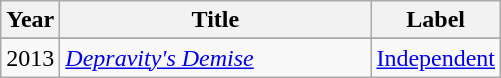<table class="wikitable">
<tr>
<th rowspan="1">Year</th>
<th width="200" rowspan="1">Title</th>
<th rowspan="1">Label</th>
</tr>
<tr>
</tr>
<tr>
<td>2013</td>
<td><em><a href='#'>Depravity's Demise</a></em></td>
<td><a href='#'>Independent</a></td>
</tr>
</table>
